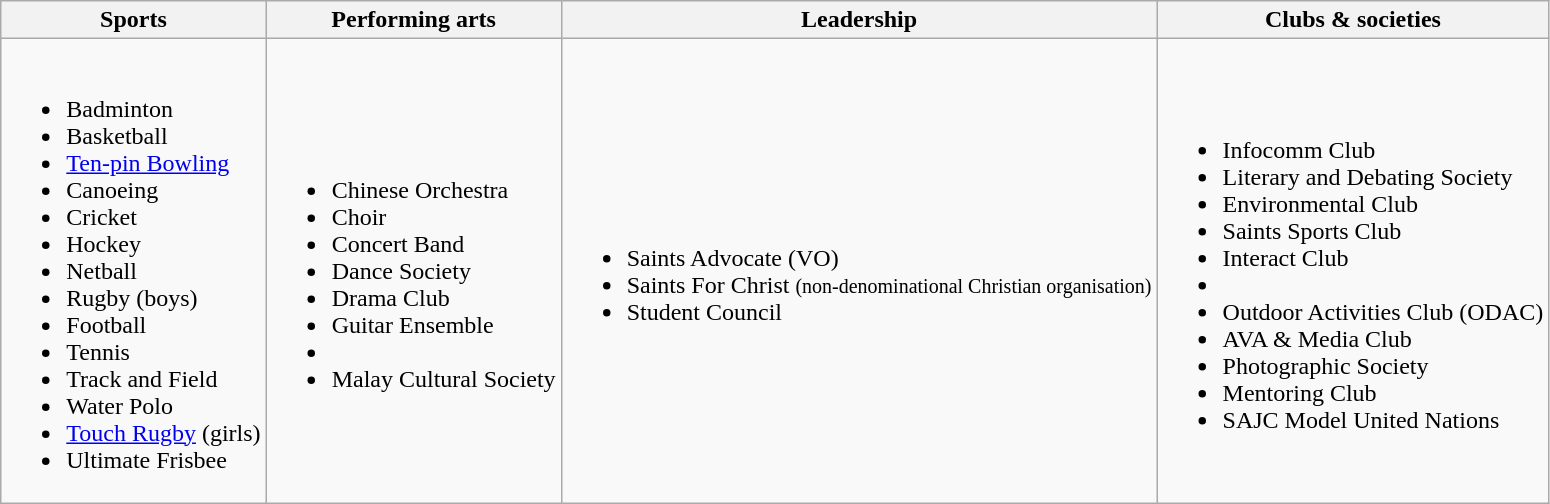<table class="wikitable">
<tr>
<th>Sports</th>
<th>Performing arts</th>
<th>Leadership</th>
<th>Clubs & societies</th>
</tr>
<tr>
<td><br><ul><li>Badminton</li><li>Basketball</li><li><a href='#'>Ten-pin Bowling</a></li><li>Canoeing</li><li>Cricket</li><li>Hockey</li><li>Netball</li><li>Rugby (boys)</li><li>Football</li><li>Tennis</li><li>Track and Field</li><li>Water Polo</li><li><a href='#'>Touch Rugby</a> (girls)</li><li>Ultimate Frisbee</li></ul></td>
<td><br><ul><li>Chinese Orchestra</li><li>Choir</li><li>Concert Band</li><li>Dance Society</li><li>Drama Club</li><li>Guitar Ensemble</li><li></li><li>Malay Cultural Society</li></ul></td>
<td><br><ul><li>Saints Advocate (VO)</li><li>Saints For Christ <small>(non-denominational Christian organisation)</small></li><li>Student Council</li></ul></td>
<td><br><ul><li>Infocomm Club</li><li>Literary and Debating Society</li><li>Environmental Club</li><li>Saints Sports Club</li><li>Interact Club</li><li></li><li>Outdoor Activities Club (ODAC)</li><li>AVA & Media Club</li><li>Photographic Society</li><li>Mentoring Club</li><li>SAJC Model United Nations</li></ul></td>
</tr>
</table>
